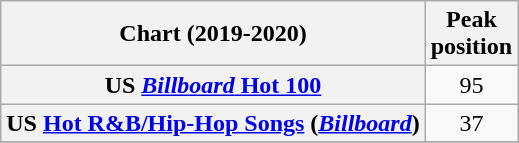<table class="wikitable sortable plainrowheaders" style="text-align:center">
<tr>
<th scope="col">Chart (2019-2020)</th>
<th scope="col">Peak<br>position</th>
</tr>
<tr>
<th scope="row">US <a href='#'><em>Billboard</em> Hot 100</a></th>
<td>95</td>
</tr>
<tr>
<th scope="row">US <a href='#'>Hot R&B/Hip-Hop Songs</a> (<em><a href='#'>Billboard</a></em>)</th>
<td>37</td>
</tr>
<tr>
</tr>
</table>
